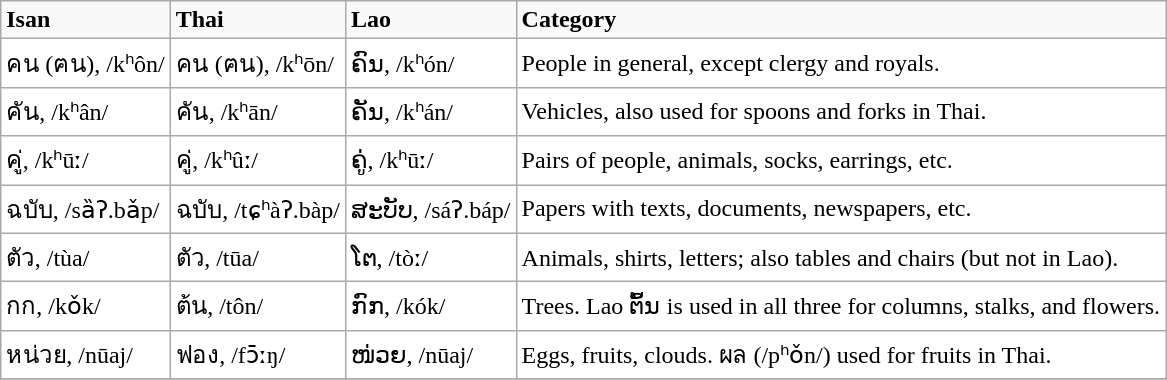<table class="wikitable">
<tr ----bgcolor="#eeeeee">
<td><strong>Isan</strong></td>
<td><strong>Thai</strong></td>
<td><strong>Lao</strong></td>
<td><strong>Category</strong></td>
</tr>
<tr ---- bgcolor="#ffffff">
<td>คน (ฅน), /kʰôn/</td>
<td>คน (ฅน), /kʰōn/</td>
<td>ຄົນ, /kʰón/</td>
<td>People in general, except clergy and royals.</td>
</tr>
<tr ---- bgcolor="#ffffff">
<td>คัน, /kʰân/</td>
<td>คัน, /kʰān/</td>
<td>ຄັນ, /kʰán/</td>
<td>Vehicles, also used for spoons and forks in Thai.</td>
</tr>
<tr ---- bgcolor="#ffffff">
<td>คู่, /kʰūː/</td>
<td>คู่, /kʰûː/</td>
<td>ຄູ່, /kʰūː/</td>
<td>Pairs of people, animals, socks, earrings, etc.</td>
</tr>
<tr ---- bgcolor="#ffffff">
<td>ฉบับ, /sȁʔ.bǎp/</td>
<td>ฉบับ, /tɕʰàʔ.bàp/</td>
<td>ສະບັບ, /sáʔ.báp/</td>
<td>Papers with texts, documents, newspapers, etc.</td>
</tr>
<tr ---- bgcolor="#ffffff">
<td>ตัว, /tùa/</td>
<td>ตัว, /tūa/</td>
<td>ໂຕ, /tòː/</td>
<td>Animals, shirts, letters; also tables and chairs (but not in Lao).</td>
</tr>
<tr ---- bgcolor="#ffffff">
<td>กก, /kǒk/</td>
<td>ต้น, /tôn/</td>
<td>ກົກ, /kók/</td>
<td>Trees. Lao ຕົ້ນ is used in all three for columns, stalks, and flowers.</td>
</tr>
<tr ---- bgcolor="#ffffff">
<td>หน่วย, /nūaj/</td>
<td>ฟอง, /fɔ̄ːŋ/</td>
<td>ໜ່ວຍ, /nūaj/</td>
<td>Eggs, fruits, clouds. ผล (/pʰǒn/) used for fruits in Thai.</td>
</tr>
<tr ---- bgcolor="#ffffff">
</tr>
</table>
